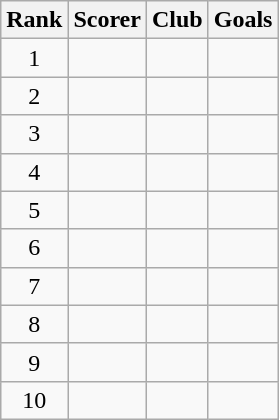<table class="wikitable">
<tr>
<th>Rank</th>
<th>Scorer</th>
<th>Club</th>
<th>Goals</th>
</tr>
<tr>
<td align=center>1</td>
<td></td>
<td></td>
<td align=center></td>
</tr>
<tr>
<td align=center>2</td>
<td></td>
<td></td>
<td align=center></td>
</tr>
<tr>
<td align=center>3</td>
<td></td>
<td></td>
<td align=center></td>
</tr>
<tr>
<td align=center>4</td>
<td></td>
<td></td>
<td align=center></td>
</tr>
<tr>
<td align=center>5</td>
<td></td>
<td></td>
<td align=center></td>
</tr>
<tr>
<td align=center>6</td>
<td></td>
<td></td>
<td align=center></td>
</tr>
<tr>
<td align=center>7</td>
<td></td>
<td></td>
<td align=center></td>
</tr>
<tr>
<td align=center>8</td>
<td></td>
<td></td>
<td align=center></td>
</tr>
<tr>
<td align=center>9</td>
<td></td>
<td></td>
<td align=center></td>
</tr>
<tr>
<td align=center>10</td>
<td></td>
<td></td>
<td align=center></td>
</tr>
</table>
